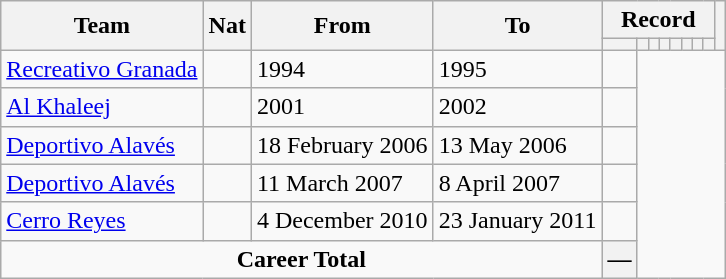<table class="wikitable" style="text-align: center">
<tr>
<th rowspan="2">Team</th>
<th rowspan="2">Nat</th>
<th rowspan="2">From</th>
<th rowspan="2">To</th>
<th colspan="8">Record</th>
<th rowspan=2></th>
</tr>
<tr>
<th></th>
<th></th>
<th></th>
<th></th>
<th></th>
<th></th>
<th></th>
<th></th>
</tr>
<tr>
<td align="left"><a href='#'>Recreativo Granada</a></td>
<td></td>
<td align=left>1994</td>
<td align=left>1995<br></td>
<td></td>
</tr>
<tr>
<td align="left"><a href='#'>Al Khaleej</a></td>
<td></td>
<td align=left>2001</td>
<td align=left>2002<br></td>
<td></td>
</tr>
<tr>
<td align="left"><a href='#'>Deportivo Alavés</a></td>
<td></td>
<td align=left>18 February 2006</td>
<td align=left>13 May 2006<br></td>
<td></td>
</tr>
<tr>
<td align="left"><a href='#'>Deportivo Alavés</a></td>
<td></td>
<td align=left>11 March 2007</td>
<td align=left>8 April 2007<br></td>
<td></td>
</tr>
<tr>
<td align="left"><a href='#'>Cerro Reyes</a></td>
<td></td>
<td align=left>4 December 2010</td>
<td align=left>23 January 2011<br></td>
<td></td>
</tr>
<tr>
<td colspan=4><strong>Career Total</strong><br></td>
<th>—</th>
</tr>
</table>
